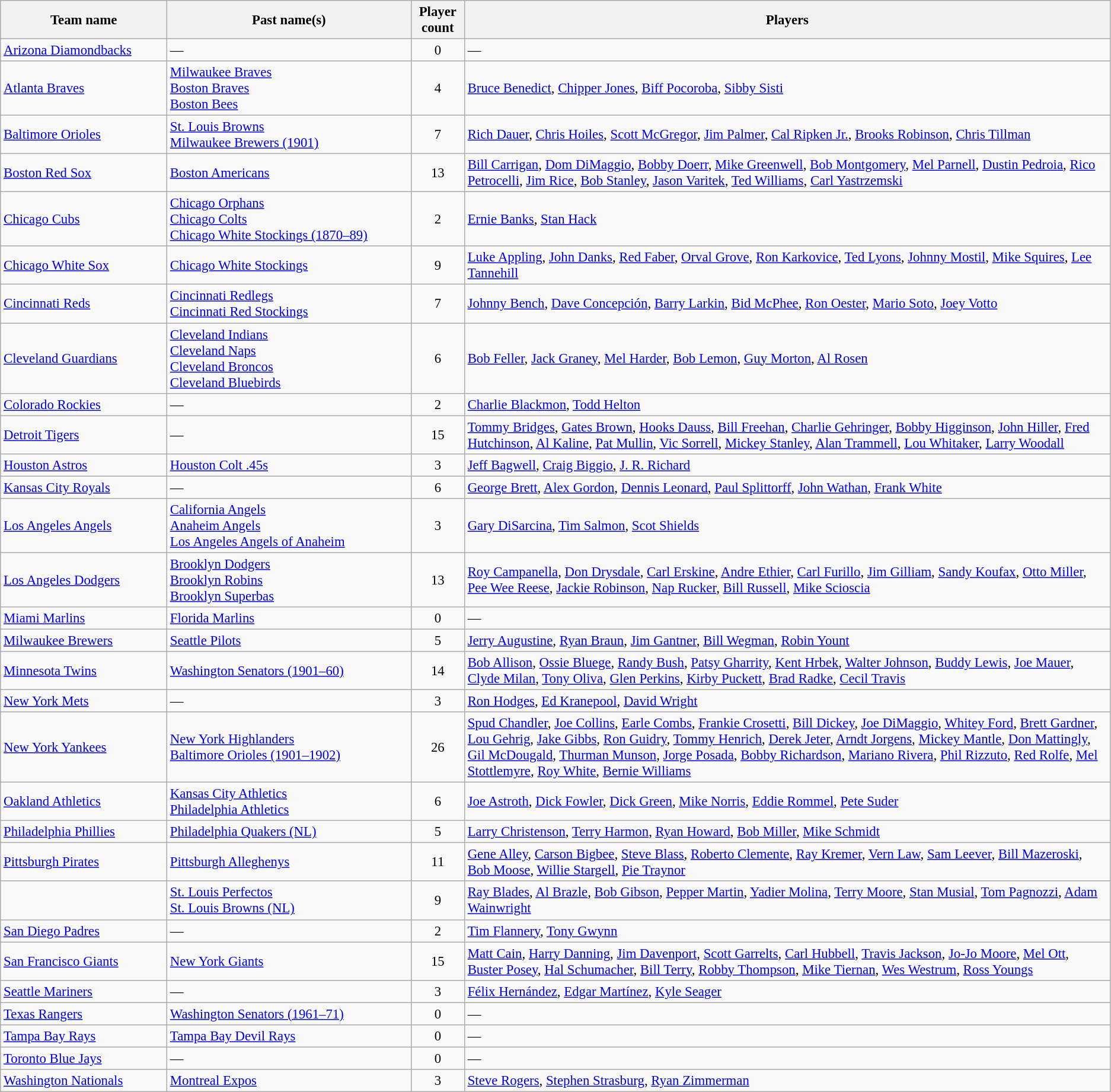<table class="wikitable sortable" style="font-size: 95%;">
<tr>
<th width=15%>Team name</th>
<th width=22% class=unsortable>Past name(s)</th>
<th>Player count</th>
<th class=unsortable>Players</th>
</tr>
<tr>
<td><a href='#'>Arizona Diamondbacks</a></td>
<td>—</td>
<td align=center>0</td>
<td>—</td>
</tr>
<tr>
<td><a href='#'>Atlanta Braves</a></td>
<td><a href='#'>Milwaukee Braves</a><br><a href='#'>Boston Braves</a><br><a href='#'>Boston Bees</a></td>
<td align=center>4</td>
<td><a href='#'>Bruce Benedict</a>, <a href='#'>Chipper Jones</a>, <a href='#'>Biff Pocoroba</a>, <a href='#'>Sibby Sisti</a></td>
</tr>
<tr>
<td><a href='#'>Baltimore Orioles</a></td>
<td><a href='#'>St. Louis Browns</a><br><a href='#'>Milwaukee Brewers (1901)</a></td>
<td align=center>7</td>
<td><a href='#'>Rich Dauer</a>, <a href='#'>Chris Hoiles</a>, <a href='#'>Scott McGregor</a>, <a href='#'>Jim Palmer</a>, <a href='#'>Cal Ripken Jr.</a>, <a href='#'>Brooks Robinson</a>, <a href='#'>Chris Tillman</a></td>
</tr>
<tr>
<td><a href='#'>Boston Red Sox</a></td>
<td><a href='#'>Boston Americans</a></td>
<td align=center>13</td>
<td><a href='#'>Bill Carrigan</a>, <a href='#'>Dom DiMaggio</a>, <a href='#'>Bobby Doerr</a>, <a href='#'>Mike Greenwell</a>, <a href='#'>Bob Montgomery</a>, <a href='#'>Mel Parnell</a>, <a href='#'>Dustin Pedroia</a>, <a href='#'>Rico Petrocelli</a>, <a href='#'>Jim Rice</a>, <a href='#'>Bob Stanley</a>, <a href='#'>Jason Varitek</a>, <a href='#'>Ted Williams</a>, <a href='#'>Carl Yastrzemski</a></td>
</tr>
<tr>
<td><a href='#'>Chicago Cubs</a></td>
<td><a href='#'>Chicago Orphans</a><br><a href='#'>Chicago Colts</a><br><a href='#'>Chicago White Stockings (1870–89)</a></td>
<td align=center>2</td>
<td><a href='#'>Ernie Banks</a>, <a href='#'>Stan Hack</a></td>
</tr>
<tr>
<td><a href='#'>Chicago White Sox</a></td>
<td><a href='#'>Chicago White Stockings</a></td>
<td align=center>9</td>
<td><a href='#'>Luke Appling</a>, <a href='#'>John Danks</a>, <a href='#'>Red Faber</a>, <a href='#'>Orval Grove</a>, <a href='#'>Ron Karkovice</a>, <a href='#'>Ted Lyons</a>, <a href='#'>Johnny Mostil</a>, <a href='#'>Mike Squires</a>, <a href='#'>Lee Tannehill</a></td>
</tr>
<tr>
<td><a href='#'>Cincinnati Reds</a></td>
<td><a href='#'>Cincinnati Redlegs</a><br><a href='#'>Cincinnati Red Stockings</a></td>
<td align=center>7</td>
<td><a href='#'>Johnny Bench</a>, <a href='#'>Dave Concepción</a>, <a href='#'>Barry Larkin</a>, <a href='#'>Bid McPhee</a>, <a href='#'>Ron Oester</a>, <a href='#'>Mario Soto</a>, <a href='#'>Joey Votto</a></td>
</tr>
<tr>
<td><a href='#'>Cleveland Guardians</a></td>
<td><a href='#'>Cleveland Indians</a><br><a href='#'>Cleveland Naps</a><br><a href='#'>Cleveland Broncos</a><br><a href='#'>Cleveland Bluebirds</a></td>
<td align=center>6</td>
<td><a href='#'>Bob Feller</a>, <a href='#'>Jack Graney</a>, <a href='#'>Mel Harder</a>, <a href='#'>Bob Lemon</a>, <a href='#'>Guy Morton</a>, <a href='#'>Al Rosen</a></td>
</tr>
<tr>
<td><a href='#'>Colorado Rockies</a></td>
<td>—</td>
<td align=center>2</td>
<td><a href='#'>Charlie Blackmon</a>, <a href='#'>Todd Helton</a></td>
</tr>
<tr>
<td><a href='#'>Detroit Tigers</a></td>
<td>—</td>
<td align=center>15</td>
<td><a href='#'>Tommy Bridges</a>, <a href='#'>Gates Brown</a>, <a href='#'>Hooks Dauss</a>, <a href='#'>Bill Freehan</a>, <a href='#'>Charlie Gehringer</a>, <a href='#'>Bobby Higginson</a>, <a href='#'>John Hiller</a>, <a href='#'>Fred Hutchinson</a>, <a href='#'>Al Kaline</a>, <a href='#'>Pat Mullin</a>, <a href='#'>Vic Sorrell</a>, <a href='#'>Mickey Stanley</a>, <a href='#'>Alan Trammell</a>, <a href='#'>Lou Whitaker</a>, <a href='#'>Larry Woodall</a></td>
</tr>
<tr>
<td><a href='#'>Houston Astros</a></td>
<td><a href='#'>Houston Colt .45s</a></td>
<td align=center>3</td>
<td><a href='#'>Jeff Bagwell</a>, <a href='#'>Craig Biggio</a>, <a href='#'>J. R. Richard</a></td>
</tr>
<tr>
<td><a href='#'>Kansas City Royals</a></td>
<td>—</td>
<td align=center>6</td>
<td><a href='#'>George Brett</a>, <a href='#'>Alex Gordon</a>, <a href='#'>Dennis Leonard</a>, <a href='#'>Paul Splittorff</a>, <a href='#'>John Wathan</a>, <a href='#'>Frank White</a></td>
</tr>
<tr>
<td><a href='#'>Los Angeles Angels</a></td>
<td><a href='#'>California Angels</a><br><a href='#'>Anaheim Angels</a><br><a href='#'>Los Angeles Angels of Anaheim</a></td>
<td align=center>3</td>
<td><a href='#'>Gary DiSarcina</a>, <a href='#'>Tim Salmon</a>, <a href='#'>Scot Shields</a></td>
</tr>
<tr>
<td><a href='#'>Los Angeles Dodgers</a></td>
<td><a href='#'>Brooklyn Dodgers</a><br><a href='#'>Brooklyn Robins</a><br><a href='#'>Brooklyn Superbas</a></td>
<td align=center>13</td>
<td><a href='#'>Roy Campanella</a>, <a href='#'>Don Drysdale</a>, <a href='#'>Carl Erskine</a>, <a href='#'>Andre Ethier</a>, <a href='#'>Carl Furillo</a>, <a href='#'>Jim Gilliam</a>, <a href='#'>Sandy Koufax</a>, <a href='#'>Otto Miller</a>, <a href='#'>Pee Wee Reese</a>, <a href='#'>Jackie Robinson</a>, <a href='#'>Nap Rucker</a>, <a href='#'>Bill Russell</a>, <a href='#'>Mike Scioscia</a></td>
</tr>
<tr>
<td><a href='#'>Miami Marlins</a></td>
<td><a href='#'>Florida Marlins</a></td>
<td align=center>0</td>
<td>—</td>
</tr>
<tr>
<td><a href='#'>Milwaukee Brewers</a></td>
<td><a href='#'>Seattle Pilots</a></td>
<td align=center>5</td>
<td><a href='#'>Jerry Augustine</a>, <a href='#'>Ryan Braun</a>, <a href='#'>Jim Gantner</a>, <a href='#'>Bill Wegman</a>, <a href='#'>Robin Yount</a></td>
</tr>
<tr>
<td><a href='#'>Minnesota Twins</a></td>
<td><a href='#'>Washington Senators (1901–60)</a></td>
<td align=center>14</td>
<td><a href='#'>Bob Allison</a>, <a href='#'>Ossie Bluege</a>, <a href='#'>Randy Bush</a>, <a href='#'>Patsy Gharrity</a>, <a href='#'>Kent Hrbek</a>, <a href='#'>Walter Johnson</a>, <a href='#'>Buddy Lewis</a>, <a href='#'>Joe Mauer</a>, <a href='#'>Clyde Milan</a>, <a href='#'>Tony Oliva</a>, <a href='#'>Glen Perkins</a>, <a href='#'>Kirby Puckett</a>, <a href='#'>Brad Radke</a>, <a href='#'>Cecil Travis</a></td>
</tr>
<tr>
<td><a href='#'>New York Mets</a></td>
<td>—</td>
<td align=center>3</td>
<td><a href='#'>Ron Hodges</a>, <a href='#'>Ed Kranepool</a>, <a href='#'>David Wright</a></td>
</tr>
<tr>
<td><a href='#'>New York Yankees</a></td>
<td><a href='#'>New York Highlanders</a><br><a href='#'>Baltimore Orioles (1901–1902)</a></td>
<td align=center>26</td>
<td><a href='#'>Spud Chandler</a>, <a href='#'>Joe Collins</a>, <a href='#'>Earle Combs</a>, <a href='#'>Frankie Crosetti</a>, <a href='#'>Bill Dickey</a>, <a href='#'>Joe DiMaggio</a>, <a href='#'>Whitey Ford</a>, <a href='#'>Brett Gardner</a>, <a href='#'>Lou Gehrig</a>, <a href='#'>Jake Gibbs</a>, <a href='#'>Ron Guidry</a>, <a href='#'>Tommy Henrich</a>, <a href='#'>Derek Jeter</a>, <a href='#'>Arndt Jorgens</a>, <a href='#'>Mickey Mantle</a>, <a href='#'>Don Mattingly</a>, <a href='#'>Gil McDougald</a>, <a href='#'>Thurman Munson</a>, <a href='#'>Jorge Posada</a>, <a href='#'>Bobby Richardson</a>, <a href='#'>Mariano Rivera</a>, <a href='#'>Phil Rizzuto</a>, <a href='#'>Red Rolfe</a>, <a href='#'>Mel Stottlemyre</a>, <a href='#'>Roy White</a>, <a href='#'>Bernie Williams</a></td>
</tr>
<tr>
<td><a href='#'>Oakland Athletics</a></td>
<td><a href='#'>Kansas City Athletics</a><br><a href='#'>Philadelphia Athletics</a></td>
<td align=center>6</td>
<td><a href='#'>Joe Astroth</a>, <a href='#'>Dick Fowler</a>, <a href='#'>Dick Green</a>, <a href='#'>Mike Norris</a>, <a href='#'>Eddie Rommel</a>, <a href='#'>Pete Suder</a></td>
</tr>
<tr>
<td><a href='#'>Philadelphia Phillies</a></td>
<td><a href='#'>Philadelphia Quakers (NL)</a></td>
<td align=center>5</td>
<td><a href='#'>Larry Christenson</a>, <a href='#'>Terry Harmon</a>, <a href='#'>Ryan Howard</a>, <a href='#'>Bob Miller</a>, <a href='#'>Mike Schmidt</a></td>
</tr>
<tr>
<td><a href='#'>Pittsburgh Pirates</a></td>
<td><a href='#'>Pittsburgh Alleghenys</a></td>
<td align=center>11</td>
<td><a href='#'>Gene Alley</a>, <a href='#'>Carson Bigbee</a>, <a href='#'>Steve Blass</a>, <a href='#'>Roberto Clemente</a>, <a href='#'>Ray Kremer</a>, <a href='#'>Vern Law</a>, <a href='#'>Sam Leever</a>, <a href='#'>Bill Mazeroski</a>, <a href='#'>Bob Moose</a>, <a href='#'>Willie Stargell</a>, <a href='#'>Pie Traynor</a></td>
</tr>
<tr>
<td></td>
<td><a href='#'>St. Louis Perfectos</a><br><a href='#'>St. Louis Browns (NL)</a></td>
<td align=center>9</td>
<td><a href='#'>Ray Blades</a>, <a href='#'>Al Brazle</a>, <a href='#'>Bob Gibson</a>, <a href='#'>Pepper Martin</a>, <a href='#'>Yadier Molina</a>, <a href='#'>Terry Moore</a>, <a href='#'>Stan Musial</a>, <a href='#'>Tom Pagnozzi</a>, <a href='#'>Adam Wainwright</a></td>
</tr>
<tr>
<td><a href='#'>San Diego Padres</a></td>
<td>—</td>
<td align=center>2</td>
<td><a href='#'>Tim Flannery</a>, <a href='#'>Tony Gwynn</a></td>
</tr>
<tr>
<td><a href='#'>San Francisco Giants</a></td>
<td><a href='#'>New York Giants</a></td>
<td align=center>15</td>
<td><a href='#'>Matt Cain</a>, <a href='#'>Harry Danning</a>, <a href='#'>Jim Davenport</a>, <a href='#'>Scott Garrelts</a>, <a href='#'>Carl Hubbell</a>, <a href='#'>Travis Jackson</a>, <a href='#'>Jo-Jo Moore</a>, <a href='#'>Mel Ott</a>, <a href='#'>Buster Posey</a>, <a href='#'>Hal Schumacher</a>, <a href='#'>Bill Terry</a>, <a href='#'>Robby Thompson</a>, <a href='#'>Mike Tiernan</a>, <a href='#'>Wes Westrum</a>, <a href='#'>Ross Youngs</a></td>
</tr>
<tr>
<td><a href='#'>Seattle Mariners</a></td>
<td>—</td>
<td align=center>3</td>
<td><a href='#'>Félix Hernández</a>, <a href='#'>Edgar Martínez</a>, <a href='#'>Kyle Seager</a></td>
</tr>
<tr>
<td><a href='#'>Texas Rangers</a></td>
<td><a href='#'>Washington Senators (1961–71)</a></td>
<td align=center>0</td>
<td>—</td>
</tr>
<tr>
<td><a href='#'>Tampa Bay Rays</a></td>
<td><a href='#'>Tampa Bay Devil Rays</a></td>
<td align=center>0</td>
<td>—</td>
</tr>
<tr>
<td><a href='#'>Toronto Blue Jays</a></td>
<td>—</td>
<td align=center>0</td>
<td>—</td>
</tr>
<tr>
<td><a href='#'>Washington Nationals</a></td>
<td><a href='#'>Montreal Expos</a></td>
<td align=center>3</td>
<td><a href='#'>Steve Rogers</a>, <a href='#'>Stephen Strasburg</a>, <a href='#'>Ryan Zimmerman</a></td>
</tr>
</table>
